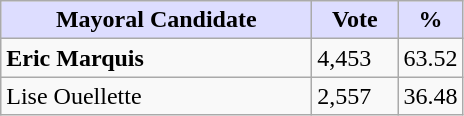<table class="wikitable">
<tr>
<th style="background:#ddf; width:200px;">Mayoral Candidate</th>
<th style="background:#ddf; width:50px;">Vote</th>
<th style="background:#ddf; width:30px;">%</th>
</tr>
<tr>
<td><strong>Eric Marquis</strong></td>
<td>4,453</td>
<td>63.52</td>
</tr>
<tr>
<td>Lise Ouellette</td>
<td>2,557</td>
<td>36.48</td>
</tr>
</table>
